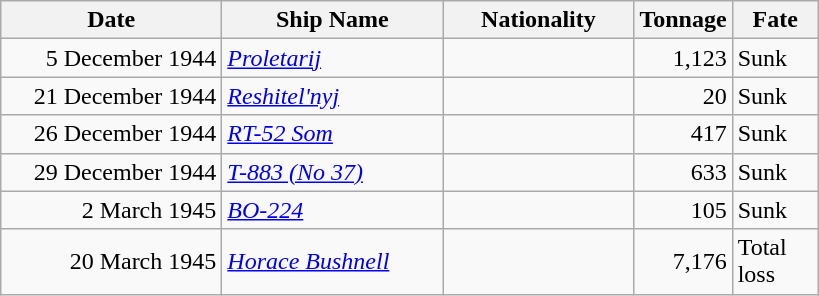<table class="wikitable sortable">
<tr>
<th width="140px">Date</th>
<th width="140px">Ship Name</th>
<th width="120px">Nationality</th>
<th width="50px">Tonnage</th>
<th width="50px">Fate</th>
</tr>
<tr>
<td align="right">5 December 1944</td>
<td align="left"><a href='#'><em>Proletarij</em></a></td>
<td align="left"></td>
<td align="right">1,123</td>
<td align="left">Sunk</td>
</tr>
<tr>
<td align="right">21 December 1944</td>
<td align="left"><a href='#'><em>Reshitel'nyj</em></a></td>
<td align="left"></td>
<td align="right">20</td>
<td align="left">Sunk</td>
</tr>
<tr>
<td align="right">26 December 1944</td>
<td align="left"><a href='#'><em>RT-52 Som</em></a></td>
<td align="left"></td>
<td align="right">417</td>
<td align="left">Sunk</td>
</tr>
<tr>
<td align="right">29 December 1944</td>
<td align="left"><a href='#'><em>T-883 (No 37)</em></a></td>
<td align="left"></td>
<td align="right">633</td>
<td align="left">Sunk</td>
</tr>
<tr>
<td align="right">2 March 1945</td>
<td align="left"><a href='#'><em>BO-224</em></a></td>
<td align="left"></td>
<td align="right">105</td>
<td align="left">Sunk</td>
</tr>
<tr>
<td align="right">20 March 1945</td>
<td align="left"><a href='#'><em>Horace Bushnell</em></a></td>
<td align="left"></td>
<td align="right">7,176</td>
<td align="left">Total loss</td>
</tr>
</table>
